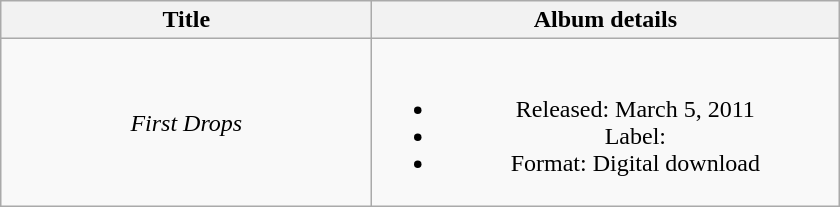<table class="wikitable plainrowheaders" style="text-align:center">
<tr>
<th scope="col" style="width:15em;">Title</th>
<th scope="col" style="width:19em;">Album details</th>
</tr>
<tr>
<td><em>First Drops</em></td>
<td><br><ul><li>Released: March 5, 2011</li><li>Label:</li><li>Format: Digital download</li></ul></td>
</tr>
</table>
